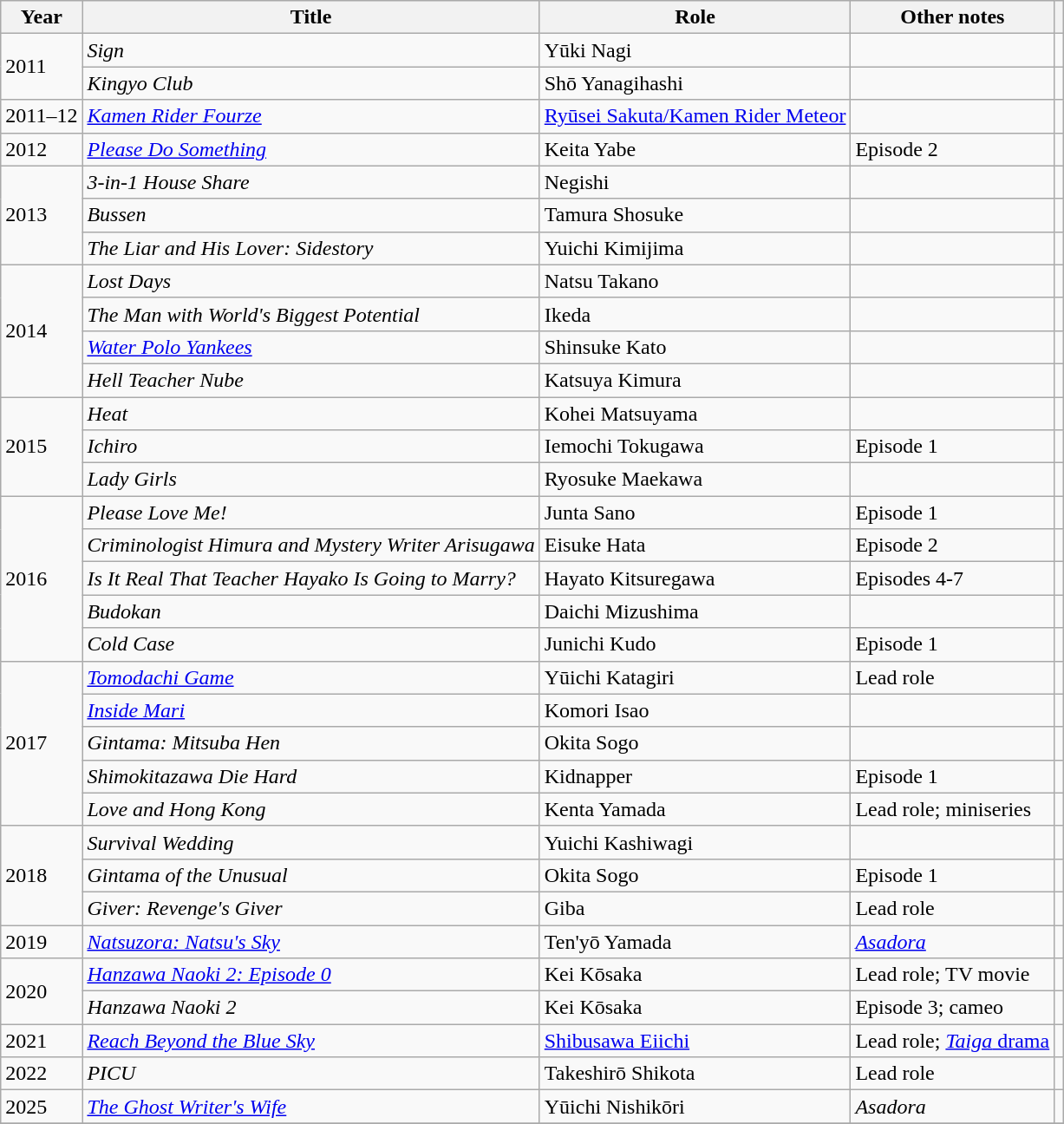<table class="wikitable sortable">
<tr>
<th>Year</th>
<th>Title</th>
<th>Role</th>
<th scope="col" class="unsortable">Other notes</th>
<th class="unsortable"></th>
</tr>
<tr>
<td rowspan="2">2011</td>
<td><em>Sign</em></td>
<td>Yūki Nagi</td>
<td></td>
<td></td>
</tr>
<tr>
<td><em>Kingyo Club</em></td>
<td>Shō Yanagihashi</td>
<td></td>
<td></td>
</tr>
<tr>
<td>2011–12</td>
<td><em><a href='#'>Kamen Rider Fourze</a></em></td>
<td><a href='#'>Ryūsei Sakuta/Kamen Rider Meteor</a></td>
<td></td>
<td></td>
</tr>
<tr>
<td rowspan="1">2012</td>
<td><em><a href='#'>Please Do Something</a></em></td>
<td>Keita Yabe</td>
<td>Episode 2</td>
<td></td>
</tr>
<tr>
<td rowspan="3">2013</td>
<td><em>3-in-1 House Share</em></td>
<td>Negishi</td>
<td></td>
<td></td>
</tr>
<tr>
<td><em>Bussen</em></td>
<td>Tamura Shosuke</td>
<td></td>
<td></td>
</tr>
<tr>
<td><em>The Liar and His Lover: Sidestory</em></td>
<td>Yuichi Kimijima</td>
<td></td>
<td></td>
</tr>
<tr>
<td rowspan="4">2014</td>
<td><em>Lost Days</em></td>
<td>Natsu Takano</td>
<td></td>
<td></td>
</tr>
<tr>
<td><em>The Man with World's Biggest Potential</em></td>
<td>Ikeda</td>
<td></td>
<td></td>
</tr>
<tr>
<td><em><a href='#'>Water Polo Yankees</a></em></td>
<td>Shinsuke Kato</td>
<td></td>
<td></td>
</tr>
<tr>
<td><em>Hell Teacher Nube</em></td>
<td>Katsuya Kimura</td>
<td></td>
<td></td>
</tr>
<tr>
<td rowspan="3">2015</td>
<td><em>Heat</em></td>
<td>Kohei Matsuyama</td>
<td></td>
<td></td>
</tr>
<tr>
<td><em>Ichiro</em></td>
<td>Iemochi Tokugawa</td>
<td>Episode 1</td>
<td></td>
</tr>
<tr>
<td><em>Lady Girls</em></td>
<td>Ryosuke Maekawa</td>
<td></td>
<td></td>
</tr>
<tr>
<td rowspan="5">2016</td>
<td><em>Please Love Me!</em></td>
<td>Junta Sano</td>
<td>Episode 1</td>
<td></td>
</tr>
<tr>
<td><em>Criminologist Himura and Mystery Writer Arisugawa</em></td>
<td>Eisuke Hata</td>
<td>Episode 2</td>
<td></td>
</tr>
<tr>
<td><em>Is It Real That Teacher Hayako Is Going to Marry?</em></td>
<td>Hayato Kitsuregawa</td>
<td>Episodes 4-7</td>
<td></td>
</tr>
<tr>
<td><em>Budokan</em></td>
<td>Daichi Mizushima</td>
<td></td>
<td></td>
</tr>
<tr>
<td><em>Cold Case</em></td>
<td>Junichi Kudo</td>
<td>Episode 1</td>
<td></td>
</tr>
<tr>
<td rowspan="5">2017</td>
<td><em><a href='#'>Tomodachi Game</a></em></td>
<td>Yūichi Katagiri</td>
<td>Lead role</td>
<td></td>
</tr>
<tr>
<td><em><a href='#'>Inside Mari</a></em></td>
<td>Komori Isao</td>
<td></td>
<td></td>
</tr>
<tr>
<td><em>Gintama: Mitsuba Hen</em></td>
<td>Okita Sogo</td>
<td></td>
<td></td>
</tr>
<tr>
<td><em>Shimokitazawa Die Hard</em></td>
<td>Kidnapper</td>
<td>Episode 1</td>
<td></td>
</tr>
<tr>
<td><em>Love and Hong Kong</em></td>
<td>Kenta Yamada</td>
<td>Lead role; miniseries</td>
<td></td>
</tr>
<tr>
<td rowspan="3">2018</td>
<td><em>Survival Wedding</em></td>
<td>Yuichi Kashiwagi</td>
<td></td>
<td></td>
</tr>
<tr>
<td><em>Gintama of the Unusual</em></td>
<td>Okita Sogo</td>
<td>Episode 1</td>
<td></td>
</tr>
<tr>
<td><em>Giver: Revenge's Giver</em></td>
<td>Giba</td>
<td>Lead role</td>
<td></td>
</tr>
<tr>
<td rowspan="1">2019</td>
<td><em><a href='#'>Natsuzora: Natsu's Sky</a></em></td>
<td>Ten'yō Yamada</td>
<td><em><a href='#'>Asadora</a></em></td>
<td></td>
</tr>
<tr>
<td rowspan="2">2020</td>
<td><em><a href='#'>Hanzawa Naoki 2: Episode 0</a></em></td>
<td>Kei Kōsaka</td>
<td>Lead role; TV movie</td>
<td></td>
</tr>
<tr>
<td><em>Hanzawa Naoki 2</em></td>
<td>Kei Kōsaka</td>
<td>Episode 3; cameo</td>
<td></td>
</tr>
<tr>
<td rowspan="1">2021</td>
<td><em><a href='#'>Reach Beyond the Blue Sky</a></em></td>
<td><a href='#'>Shibusawa Eiichi</a></td>
<td>Lead role; <a href='#'><em>Taiga</em> drama</a></td>
<td></td>
</tr>
<tr>
<td>2022</td>
<td><em>PICU</em></td>
<td>Takeshirō Shikota</td>
<td>Lead role</td>
<td></td>
</tr>
<tr>
<td>2025</td>
<td><em><a href='#'>The Ghost Writer's Wife</a></em></td>
<td>Yūichi Nishikōri</td>
<td><em>Asadora</em></td>
<td></td>
</tr>
<tr>
</tr>
</table>
